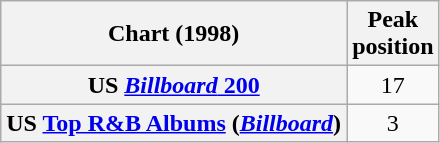<table class="wikitable sortable plainrowheaders" style="text-align:center">
<tr>
<th scope="col">Chart (1998)</th>
<th scope="col">Peak<br> position</th>
</tr>
<tr>
<th scope="row">US <a href='#'><em>Billboard</em> 200</a></th>
<td>17</td>
</tr>
<tr>
<th scope="row">US <a href='#'>Top R&B Albums</a> (<em><a href='#'>Billboard</a></em>)</th>
<td>3</td>
</tr>
</table>
